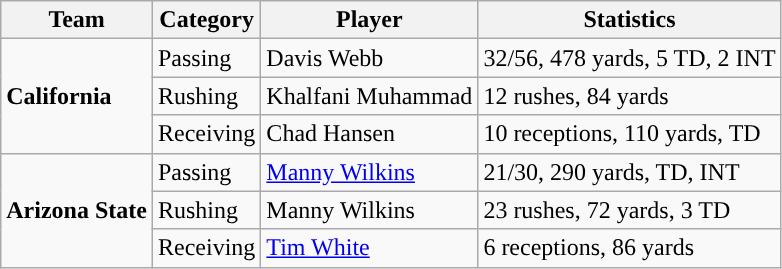<table class="wikitable" style="float: left;">
<tr>
<th>Team</th>
<th>Category</th>
<th>Player</th>
<th>Statistics</th>
</tr>
<tr>
<td rowspan=3><strong>California</strong></td>
<td>Passing</td>
<td>Davis Webb</td>
<td>32/56, 478 yards, 5 TD, 2 INT</td>
</tr>
<tr>
<td>Rushing</td>
<td>Khalfani Muhammad</td>
<td>12 rushes, 84 yards</td>
</tr>
<tr>
<td>Receiving</td>
<td>Chad Hansen</td>
<td>10 receptions, 110 yards, TD</td>
</tr>
<tr>
<td rowspan=3><strong>Arizona State</strong></td>
<td>Passing</td>
<td><a href='#'>Manny Wilkins</a></td>
<td>21/30, 290 yards, TD, INT</td>
</tr>
<tr>
<td>Rushing</td>
<td>Manny Wilkins</td>
<td>23 rushes, 72 yards, 3 TD</td>
</tr>
<tr>
<td>Receiving</td>
<td><a href='#'>Tim White</a></td>
<td>6 receptions, 86 yards</td>
</tr>
</table>
